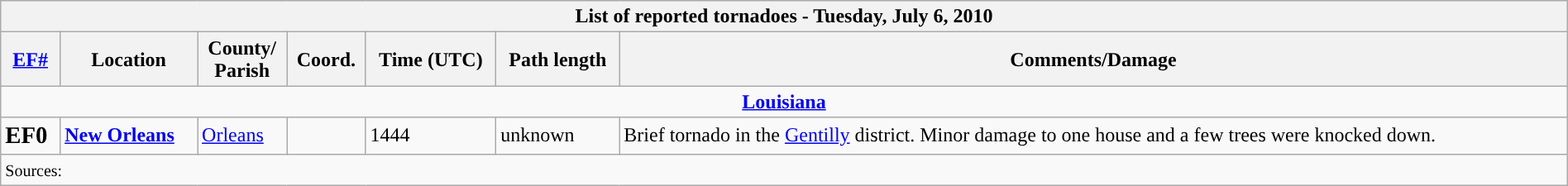<table class="wikitable collapsible" style="width:100%;">
<tr>
<th colspan="7">List of reported tornadoes - Tuesday, July 6, 2010</th>
</tr>
<tr>
<th><a href='#'>EF#</a></th>
<th>Location</th>
<th>County/<br>Parish</th>
<th>Coord.</th>
<th>Time (UTC)</th>
<th>Path length</th>
<th>Comments/Damage</th>
</tr>
<tr>
<td colspan="7" style="text-align:center;"><strong><a href='#'>Louisiana</a></strong></td>
</tr>
<tr>
<td><big><strong>EF0</strong></big></td>
<td><strong><a href='#'>New Orleans</a></strong></td>
<td><a href='#'>Orleans</a></td>
<td></td>
<td>1444</td>
<td>unknown</td>
<td>Brief tornado in the <a href='#'>Gentilly</a> district. Minor damage to one house and a few trees were knocked down.</td>
</tr>
<tr>
<td colspan="7"><small>Sources: </small></td>
</tr>
</table>
